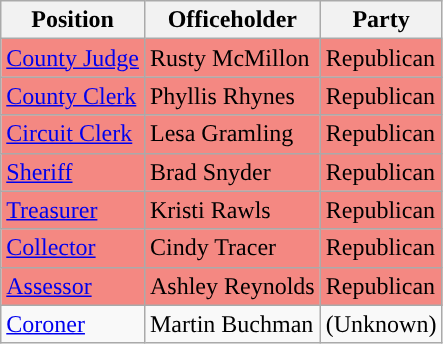<table class="wikitable mw-collapsible">
<tr>
<th>Position</th>
<th>Officeholder</th>
<th>Party</th>
</tr>
<tr style="background-color:#F48882;">
<td><a href='#'>County Judge</a></td>
<td>Rusty McMillon</td>
<td>Republican</td>
</tr>
<tr style="background-color:#F48882;">
<td><a href='#'>County Clerk</a></td>
<td>Phyllis Rhynes</td>
<td>Republican</td>
</tr>
<tr style="background-color:#F48882;">
<td><a href='#'>Circuit Clerk</a></td>
<td>Lesa Gramling</td>
<td>Republican</td>
</tr>
<tr style="background-color:#F48882;">
<td><a href='#'>Sheriff</a></td>
<td>Brad Snyder</td>
<td>Republican</td>
</tr>
<tr style="background-color:#F48882;">
<td><a href='#'>Treasurer</a></td>
<td>Kristi Rawls</td>
<td>Republican</td>
</tr>
<tr style="background-color:#F48882;">
<td><a href='#'>Collector</a></td>
<td>Cindy Tracer</td>
<td>Republican</td>
</tr>
<tr style="background-color:#F48882;">
<td><a href='#'>Assessor</a></td>
<td>Ashley Reynolds</td>
<td>Republican</td>
</tr>
<tr>
<td><a href='#'>Coroner</a></td>
<td>Martin Buchman</td>
<td>(Unknown)</td>
</tr>
</table>
